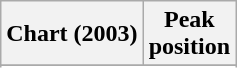<table class="wikitable sortable plainrowheaders">
<tr>
<th scope="col">Chart (2003)</th>
<th scope="col">Peak<br>position</th>
</tr>
<tr>
</tr>
<tr>
</tr>
<tr>
</tr>
</table>
